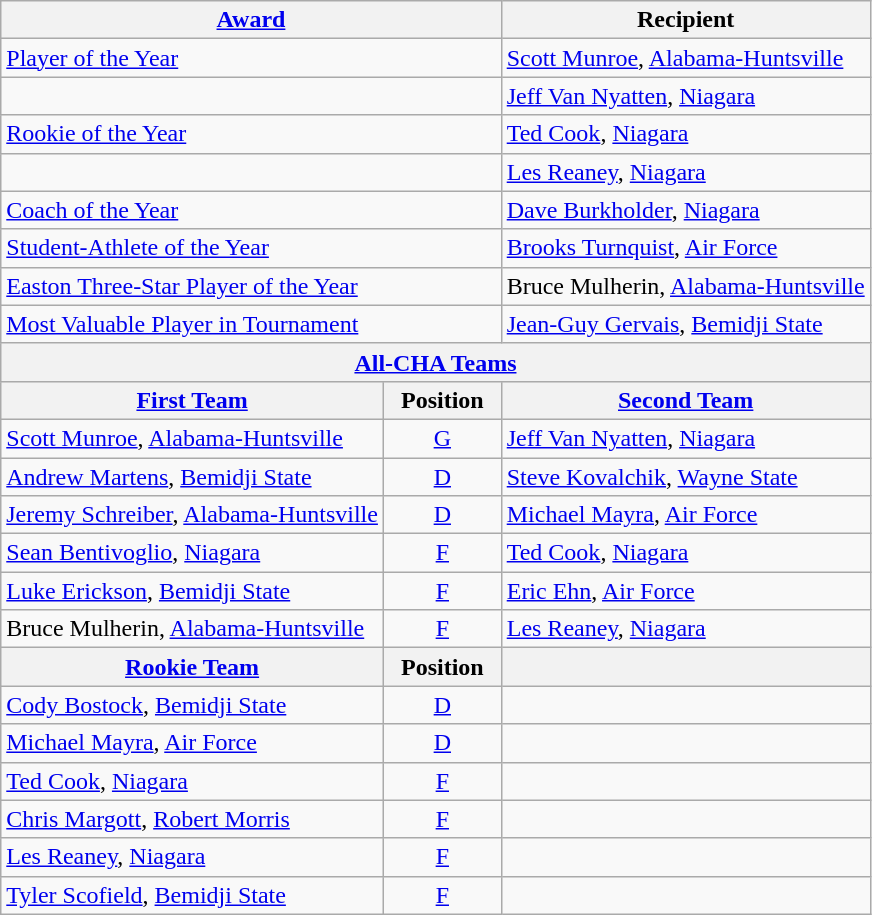<table class="wikitable">
<tr>
<th colspan=2><a href='#'>Award</a></th>
<th>Recipient</th>
</tr>
<tr>
<td colspan=2><a href='#'>Player of the Year</a></td>
<td><a href='#'>Scott Munroe</a>, <a href='#'>Alabama-Huntsville</a></td>
</tr>
<tr>
<td colspan=2></td>
<td><a href='#'>Jeff Van Nyatten</a>, <a href='#'>Niagara</a></td>
</tr>
<tr>
<td colspan=2><a href='#'>Rookie of the Year</a></td>
<td><a href='#'>Ted Cook</a>, <a href='#'>Niagara</a></td>
</tr>
<tr>
<td colspan=2></td>
<td><a href='#'>Les Reaney</a>, <a href='#'>Niagara</a></td>
</tr>
<tr>
<td colspan=2><a href='#'>Coach of the Year</a></td>
<td><a href='#'>Dave Burkholder</a>, <a href='#'>Niagara</a></td>
</tr>
<tr>
<td colspan=2><a href='#'>Student-Athlete of the Year</a></td>
<td><a href='#'>Brooks Turnquist</a>, <a href='#'>Air Force</a></td>
</tr>
<tr>
<td colspan=2><a href='#'>Easton Three-Star Player of the Year</a></td>
<td>Bruce Mulherin, <a href='#'>Alabama-Huntsville</a></td>
</tr>
<tr>
<td colspan=2><a href='#'>Most Valuable Player in Tournament</a></td>
<td><a href='#'>Jean-Guy Gervais</a>, <a href='#'>Bemidji State</a></td>
</tr>
<tr>
<th colspan=3><a href='#'>All-CHA Teams</a></th>
</tr>
<tr>
<th><a href='#'>First Team</a></th>
<th>  Position  </th>
<th><a href='#'>Second Team</a></th>
</tr>
<tr>
<td><a href='#'>Scott Munroe</a>, <a href='#'>Alabama-Huntsville</a></td>
<td align=center><a href='#'>G</a></td>
<td><a href='#'>Jeff Van Nyatten</a>, <a href='#'>Niagara</a></td>
</tr>
<tr>
<td><a href='#'>Andrew Martens</a>, <a href='#'>Bemidji State</a></td>
<td align=center><a href='#'>D</a></td>
<td><a href='#'>Steve Kovalchik</a>, <a href='#'>Wayne State</a></td>
</tr>
<tr>
<td><a href='#'>Jeremy Schreiber</a>, <a href='#'>Alabama-Huntsville</a></td>
<td align=center><a href='#'>D</a></td>
<td><a href='#'>Michael Mayra</a>, <a href='#'>Air Force</a></td>
</tr>
<tr>
<td><a href='#'>Sean Bentivoglio</a>, <a href='#'>Niagara</a></td>
<td align=center><a href='#'>F</a></td>
<td><a href='#'>Ted Cook</a>, <a href='#'>Niagara</a></td>
</tr>
<tr>
<td><a href='#'>Luke Erickson</a>, <a href='#'>Bemidji State</a></td>
<td align=center><a href='#'>F</a></td>
<td><a href='#'>Eric Ehn</a>, <a href='#'>Air Force</a></td>
</tr>
<tr>
<td>Bruce Mulherin, <a href='#'>Alabama-Huntsville</a></td>
<td align=center><a href='#'>F</a></td>
<td><a href='#'>Les Reaney</a>, <a href='#'>Niagara</a></td>
</tr>
<tr>
<th><a href='#'>Rookie Team</a></th>
<th>  Position  </th>
<th></th>
</tr>
<tr>
<td><a href='#'>Cody Bostock</a>, <a href='#'>Bemidji State</a></td>
<td align=center><a href='#'>D</a></td>
<td></td>
</tr>
<tr>
<td><a href='#'>Michael Mayra</a>, <a href='#'>Air Force</a></td>
<td align=center><a href='#'>D</a></td>
<td></td>
</tr>
<tr>
<td><a href='#'>Ted Cook</a>, <a href='#'>Niagara</a></td>
<td align=center><a href='#'>F</a></td>
<td></td>
</tr>
<tr>
<td><a href='#'>Chris Margott</a>, <a href='#'>Robert Morris</a></td>
<td align=center><a href='#'>F</a></td>
<td></td>
</tr>
<tr>
<td><a href='#'>Les Reaney</a>, <a href='#'>Niagara</a></td>
<td align=center><a href='#'>F</a></td>
<td></td>
</tr>
<tr>
<td><a href='#'>Tyler Scofield</a>, <a href='#'>Bemidji State</a></td>
<td align=center><a href='#'>F</a></td>
<td></td>
</tr>
</table>
